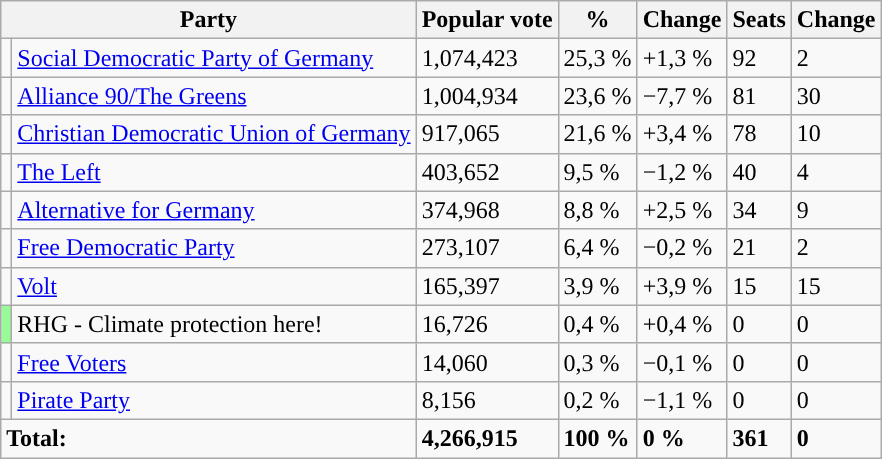<table class="wikitable">
<tr>
<th colspan="2">Party</th>
<th>Popular vote</th>
<th>%</th>
<th>Change</th>
<th>Seats</th>
<th>Change</th>
</tr>
<tr>
<td style="background-color:"></td>
<td><a href='#'>Social Democratic Party of Germany</a></td>
<td>1,074,423</td>
<td>25,3 %</td>
<td>+1,3 %</td>
<td>92</td>
<td>2</td>
</tr>
<tr>
<td style="background-color:"></td>
<td><a href='#'>Alliance 90/The Greens</a></td>
<td>1,004,934</td>
<td>23,6 %</td>
<td>−7,7 %</td>
<td>81</td>
<td>30</td>
</tr>
<tr>
<td style="background-color:"></td>
<td><a href='#'>Christian Democratic Union of Germany</a></td>
<td>917,065</td>
<td>21,6 %</td>
<td>+3,4 %</td>
<td>78</td>
<td>10</td>
</tr>
<tr>
<td style="background-color:"></td>
<td><a href='#'>The Left</a></td>
<td>403,652</td>
<td>9,5 %</td>
<td>−1,2 %</td>
<td>40</td>
<td>4</td>
</tr>
<tr>
<td style="background-color:"></td>
<td><a href='#'>Alternative for Germany</a></td>
<td>374,968</td>
<td>8,8 %</td>
<td>+2,5 %</td>
<td>34</td>
<td>9</td>
</tr>
<tr>
<td style="background-color:"></td>
<td><a href='#'>Free Democratic Party</a></td>
<td>273,107</td>
<td>6,4 %</td>
<td>−0,2 %</td>
<td>21</td>
<td>2</td>
</tr>
<tr>
<td style="background-color:"></td>
<td><a href='#'>Volt</a></td>
<td>165,397</td>
<td>3,9 %</td>
<td>+3,9 %</td>
<td>15</td>
<td>15</td>
</tr>
<tr>
<td style="background-color:palegreen"></td>
<td>RHG - Climate protection here!</td>
<td>16,726</td>
<td>0,4 %</td>
<td>+0,4 %</td>
<td>0</td>
<td>0</td>
</tr>
<tr>
<td style="background-color:"></td>
<td><a href='#'>Free Voters</a></td>
<td>14,060</td>
<td>0,3 %</td>
<td>−0,1 %</td>
<td>0</td>
<td>0</td>
</tr>
<tr>
<td style="background-color:"></td>
<td><a href='#'>Pirate Party</a></td>
<td>8,156</td>
<td>0,2 %</td>
<td>−1,1 %</td>
<td>0</td>
<td>0</td>
</tr>
<tr>
<td colspan="2"><strong>Total:</strong></td>
<td><strong>4,266,915</strong></td>
<td><strong>100 %</strong></td>
<td><strong>0 %</strong></td>
<td><strong>361</strong></td>
<td><strong>0</strong></td>
</tr>
</table>
